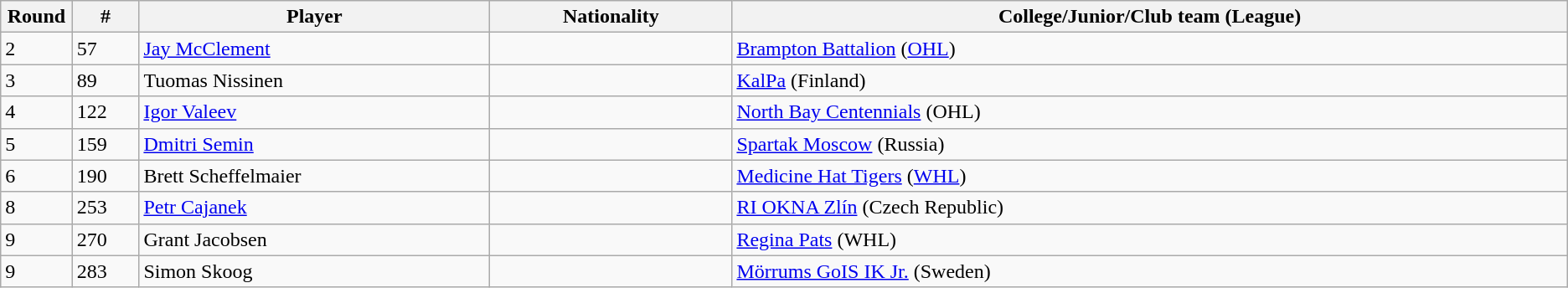<table class="wikitable">
<tr align="center">
<th bgcolor="#DDDDFF" width="4.0%">Round</th>
<th bgcolor="#DDDDFF" width="4.0%">#</th>
<th bgcolor="#DDDDFF" width="21.0%">Player</th>
<th bgcolor="#DDDDFF" width="14.5%">Nationality</th>
<th bgcolor="#DDDDFF" width="50.0%">College/Junior/Club team (League)</th>
</tr>
<tr>
<td>2</td>
<td>57</td>
<td><a href='#'>Jay McClement</a></td>
<td></td>
<td><a href='#'>Brampton Battalion</a> (<a href='#'>OHL</a>)</td>
</tr>
<tr>
<td>3</td>
<td>89</td>
<td>Tuomas Nissinen</td>
<td></td>
<td><a href='#'>KalPa</a> (Finland)</td>
</tr>
<tr>
<td>4</td>
<td>122</td>
<td><a href='#'>Igor Valeev</a></td>
<td></td>
<td><a href='#'>North Bay Centennials</a> (OHL)</td>
</tr>
<tr>
<td>5</td>
<td>159</td>
<td><a href='#'>Dmitri Semin</a></td>
<td></td>
<td><a href='#'>Spartak Moscow</a> (Russia)</td>
</tr>
<tr>
<td>6</td>
<td>190</td>
<td>Brett Scheffelmaier</td>
<td></td>
<td><a href='#'>Medicine Hat Tigers</a> (<a href='#'>WHL</a>)</td>
</tr>
<tr>
<td>8</td>
<td>253</td>
<td><a href='#'>Petr Cajanek</a></td>
<td></td>
<td><a href='#'>RI OKNA Zlín</a> (Czech Republic)</td>
</tr>
<tr>
<td>9</td>
<td>270</td>
<td>Grant Jacobsen</td>
<td></td>
<td><a href='#'>Regina Pats</a> (WHL)</td>
</tr>
<tr>
<td>9</td>
<td>283</td>
<td>Simon Skoog</td>
<td></td>
<td><a href='#'>Mörrums GoIS IK Jr.</a> (Sweden)</td>
</tr>
</table>
